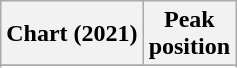<table class="wikitable sortable plainrowheaders" style="text-align:center">
<tr>
<th scope="col">Chart (2021)</th>
<th scope="col">Peak<br> position</th>
</tr>
<tr>
</tr>
<tr>
</tr>
</table>
